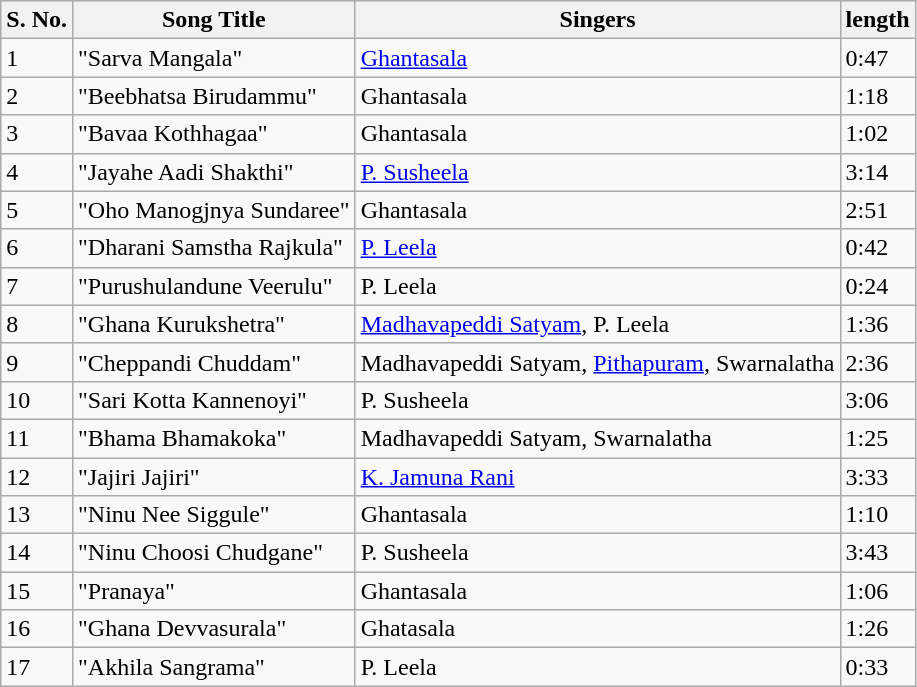<table class="wikitable">
<tr>
<th>S. No.</th>
<th>Song Title</th>
<th>Singers</th>
<th>length</th>
</tr>
<tr>
<td>1</td>
<td>"Sarva Mangala"</td>
<td><a href='#'>Ghantasala</a></td>
<td>0:47</td>
</tr>
<tr>
<td>2</td>
<td>"Beebhatsa Birudammu"</td>
<td>Ghantasala</td>
<td>1:18</td>
</tr>
<tr>
<td>3</td>
<td>"Bavaa Kothhagaa"</td>
<td>Ghantasala</td>
<td>1:02</td>
</tr>
<tr>
<td>4</td>
<td>"Jayahe Aadi Shakthi"</td>
<td><a href='#'>P. Susheela</a></td>
<td>3:14</td>
</tr>
<tr>
<td>5</td>
<td>"Oho Manogjnya Sundaree"</td>
<td>Ghantasala</td>
<td>2:51</td>
</tr>
<tr>
<td>6</td>
<td>"Dharani Samstha Rajkula"</td>
<td><a href='#'>P. Leela</a></td>
<td>0:42</td>
</tr>
<tr>
<td>7</td>
<td>"Purushulandune Veerulu"</td>
<td>P. Leela</td>
<td>0:24</td>
</tr>
<tr>
<td>8</td>
<td>"Ghana Kurukshetra"</td>
<td><a href='#'>Madhavapeddi Satyam</a>, P. Leela</td>
<td>1:36</td>
</tr>
<tr>
<td>9</td>
<td>"Cheppandi Chuddam"</td>
<td>Madhavapeddi Satyam, <a href='#'>Pithapuram</a>, Swarnalatha</td>
<td>2:36</td>
</tr>
<tr>
<td>10</td>
<td>"Sari Kotta Kannenoyi"</td>
<td>P. Susheela</td>
<td>3:06</td>
</tr>
<tr>
<td>11</td>
<td>"Bhama Bhamakoka"</td>
<td>Madhavapeddi Satyam, Swarnalatha</td>
<td>1:25</td>
</tr>
<tr>
<td>12</td>
<td>"Jajiri Jajiri"</td>
<td><a href='#'>K. Jamuna Rani</a></td>
<td>3:33</td>
</tr>
<tr>
<td>13</td>
<td>"Ninu Nee Siggule"</td>
<td>Ghantasala</td>
<td>1:10</td>
</tr>
<tr>
<td>14</td>
<td>"Ninu Choosi Chudgane"</td>
<td>P. Susheela</td>
<td>3:43</td>
</tr>
<tr>
<td>15</td>
<td>"Pranaya"</td>
<td>Ghantasala</td>
<td>1:06</td>
</tr>
<tr>
<td>16</td>
<td>"Ghana Devvasurala"</td>
<td>Ghatasala</td>
<td>1:26</td>
</tr>
<tr>
<td>17</td>
<td>"Akhila Sangrama"</td>
<td>P. Leela</td>
<td>0:33</td>
</tr>
</table>
